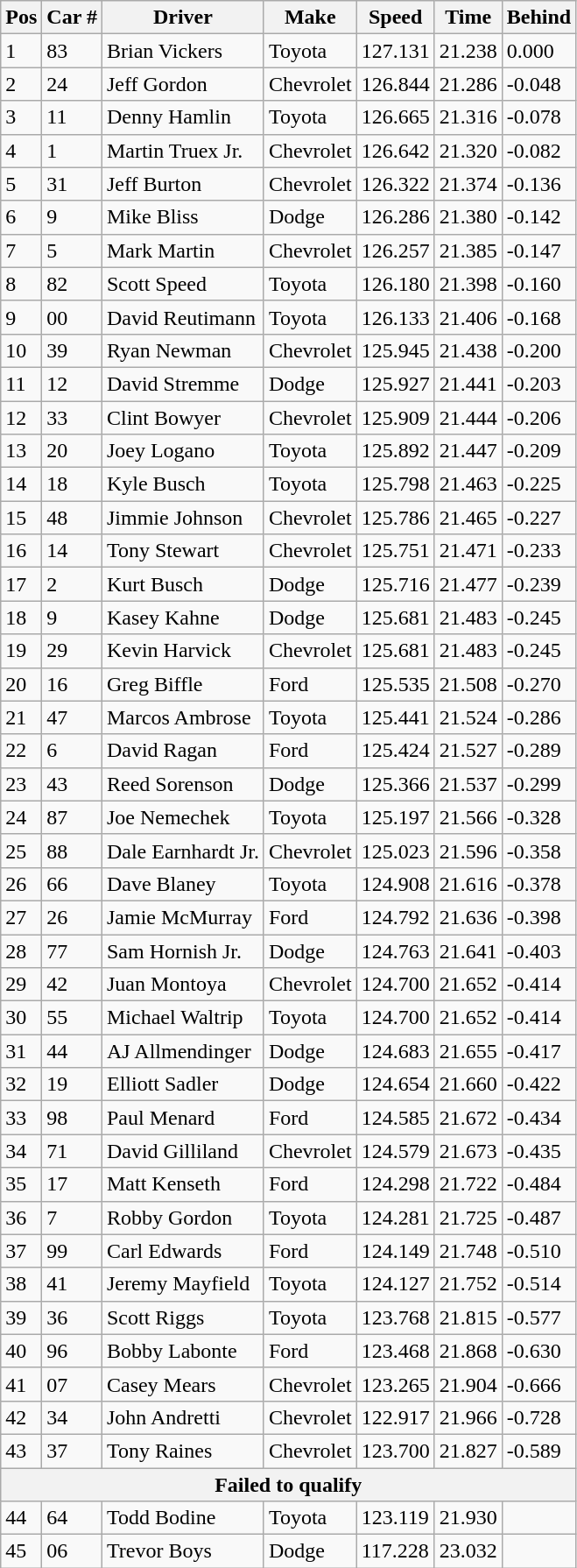<table class="wikitable">
<tr>
<th colspan="1" rowspan="1">Pos</th>
<th colspan="1" rowspan="1">Car #</th>
<th colspan="1" rowspan="1">Driver</th>
<th colspan="1" rowspan="1">Make</th>
<th colspan="1" rowspan="1">Speed</th>
<th colspan="1" rowspan="1">Time</th>
<th colspan="1" rowspan="1">Behind</th>
</tr>
<tr>
<td>1</td>
<td>83</td>
<td>Brian Vickers</td>
<td>Toyota</td>
<td>127.131</td>
<td>21.238</td>
<td>0.000</td>
</tr>
<tr>
<td>2</td>
<td>24</td>
<td>Jeff Gordon</td>
<td>Chevrolet</td>
<td>126.844</td>
<td>21.286</td>
<td>-0.048</td>
</tr>
<tr>
<td>3</td>
<td>11</td>
<td>Denny Hamlin</td>
<td>Toyota</td>
<td>126.665</td>
<td>21.316</td>
<td>-0.078</td>
</tr>
<tr>
<td>4</td>
<td>1</td>
<td>Martin Truex Jr.</td>
<td>Chevrolet</td>
<td>126.642</td>
<td>21.320</td>
<td>-0.082</td>
</tr>
<tr>
<td>5</td>
<td>31</td>
<td>Jeff Burton</td>
<td>Chevrolet</td>
<td>126.322</td>
<td>21.374</td>
<td>-0.136</td>
</tr>
<tr>
<td>6</td>
<td>9</td>
<td>Mike Bliss</td>
<td>Dodge</td>
<td>126.286</td>
<td>21.380</td>
<td>-0.142</td>
</tr>
<tr>
<td>7</td>
<td>5</td>
<td>Mark Martin</td>
<td>Chevrolet</td>
<td>126.257</td>
<td>21.385</td>
<td>-0.147</td>
</tr>
<tr>
<td>8</td>
<td>82</td>
<td>Scott Speed</td>
<td>Toyota</td>
<td>126.180</td>
<td>21.398</td>
<td>-0.160</td>
</tr>
<tr>
<td>9</td>
<td>00</td>
<td>David Reutimann</td>
<td>Toyota</td>
<td>126.133</td>
<td>21.406</td>
<td>-0.168</td>
</tr>
<tr>
<td>10</td>
<td>39</td>
<td>Ryan Newman</td>
<td>Chevrolet</td>
<td>125.945</td>
<td>21.438</td>
<td>-0.200</td>
</tr>
<tr>
<td>11</td>
<td>12</td>
<td>David Stremme</td>
<td>Dodge</td>
<td>125.927</td>
<td>21.441</td>
<td>-0.203</td>
</tr>
<tr>
<td>12</td>
<td>33</td>
<td>Clint Bowyer</td>
<td>Chevrolet</td>
<td>125.909</td>
<td>21.444</td>
<td>-0.206</td>
</tr>
<tr>
<td>13</td>
<td>20</td>
<td>Joey Logano</td>
<td>Toyota</td>
<td>125.892</td>
<td>21.447</td>
<td>-0.209</td>
</tr>
<tr>
<td>14</td>
<td>18</td>
<td>Kyle Busch</td>
<td>Toyota</td>
<td>125.798</td>
<td>21.463</td>
<td>-0.225</td>
</tr>
<tr>
<td>15</td>
<td>48</td>
<td>Jimmie Johnson</td>
<td>Chevrolet</td>
<td>125.786</td>
<td>21.465</td>
<td>-0.227</td>
</tr>
<tr>
<td>16</td>
<td>14</td>
<td>Tony Stewart</td>
<td>Chevrolet</td>
<td>125.751</td>
<td>21.471</td>
<td>-0.233</td>
</tr>
<tr>
<td>17</td>
<td>2</td>
<td>Kurt Busch</td>
<td>Dodge</td>
<td>125.716</td>
<td>21.477</td>
<td>-0.239</td>
</tr>
<tr>
<td>18</td>
<td>9</td>
<td>Kasey Kahne</td>
<td>Dodge</td>
<td>125.681</td>
<td>21.483</td>
<td>-0.245</td>
</tr>
<tr>
<td>19</td>
<td>29</td>
<td>Kevin Harvick</td>
<td>Chevrolet</td>
<td>125.681</td>
<td>21.483</td>
<td>-0.245</td>
</tr>
<tr>
<td>20</td>
<td>16</td>
<td>Greg Biffle</td>
<td>Ford</td>
<td>125.535</td>
<td>21.508</td>
<td>-0.270</td>
</tr>
<tr>
<td>21</td>
<td>47</td>
<td>Marcos Ambrose</td>
<td>Toyota</td>
<td>125.441</td>
<td>21.524</td>
<td>-0.286</td>
</tr>
<tr>
<td>22</td>
<td>6</td>
<td>David Ragan</td>
<td>Ford</td>
<td>125.424</td>
<td>21.527</td>
<td>-0.289</td>
</tr>
<tr>
<td>23</td>
<td>43</td>
<td>Reed Sorenson</td>
<td>Dodge</td>
<td>125.366</td>
<td>21.537</td>
<td>-0.299</td>
</tr>
<tr>
<td>24</td>
<td>87</td>
<td>Joe Nemechek</td>
<td>Toyota</td>
<td>125.197</td>
<td>21.566</td>
<td>-0.328</td>
</tr>
<tr>
<td>25</td>
<td>88</td>
<td>Dale Earnhardt Jr.</td>
<td>Chevrolet</td>
<td>125.023</td>
<td>21.596</td>
<td>-0.358</td>
</tr>
<tr>
<td>26</td>
<td>66</td>
<td>Dave Blaney</td>
<td>Toyota</td>
<td>124.908</td>
<td>21.616</td>
<td>-0.378</td>
</tr>
<tr>
<td>27</td>
<td>26</td>
<td>Jamie McMurray</td>
<td>Ford</td>
<td>124.792</td>
<td>21.636</td>
<td>-0.398</td>
</tr>
<tr>
<td>28</td>
<td>77</td>
<td>Sam Hornish Jr.</td>
<td>Dodge</td>
<td>124.763</td>
<td>21.641</td>
<td>-0.403</td>
</tr>
<tr>
<td>29</td>
<td>42</td>
<td>Juan Montoya</td>
<td>Chevrolet</td>
<td>124.700</td>
<td>21.652</td>
<td>-0.414</td>
</tr>
<tr>
<td>30</td>
<td>55</td>
<td>Michael Waltrip</td>
<td>Toyota</td>
<td>124.700</td>
<td>21.652</td>
<td>-0.414</td>
</tr>
<tr>
<td>31</td>
<td>44</td>
<td>AJ Allmendinger</td>
<td>Dodge</td>
<td>124.683</td>
<td>21.655</td>
<td>-0.417</td>
</tr>
<tr>
<td>32</td>
<td>19</td>
<td>Elliott Sadler</td>
<td>Dodge</td>
<td>124.654</td>
<td>21.660</td>
<td>-0.422</td>
</tr>
<tr>
<td>33</td>
<td>98</td>
<td>Paul Menard</td>
<td>Ford</td>
<td>124.585</td>
<td>21.672</td>
<td>-0.434</td>
</tr>
<tr>
<td>34</td>
<td>71</td>
<td>David Gilliland</td>
<td>Chevrolet</td>
<td>124.579</td>
<td>21.673</td>
<td>-0.435</td>
</tr>
<tr>
<td>35</td>
<td>17</td>
<td>Matt Kenseth</td>
<td>Ford</td>
<td>124.298</td>
<td>21.722</td>
<td>-0.484</td>
</tr>
<tr>
<td>36</td>
<td>7</td>
<td>Robby Gordon</td>
<td>Toyota</td>
<td>124.281</td>
<td>21.725</td>
<td>-0.487</td>
</tr>
<tr>
<td>37</td>
<td>99</td>
<td>Carl Edwards</td>
<td>Ford</td>
<td>124.149</td>
<td>21.748</td>
<td>-0.510</td>
</tr>
<tr>
<td>38</td>
<td>41</td>
<td>Jeremy Mayfield</td>
<td>Toyota</td>
<td>124.127</td>
<td>21.752</td>
<td>-0.514</td>
</tr>
<tr>
<td>39</td>
<td>36</td>
<td>Scott Riggs</td>
<td>Toyota</td>
<td>123.768</td>
<td>21.815</td>
<td>-0.577</td>
</tr>
<tr>
<td>40</td>
<td>96</td>
<td>Bobby Labonte</td>
<td>Ford</td>
<td>123.468</td>
<td>21.868</td>
<td>-0.630</td>
</tr>
<tr>
<td>41</td>
<td>07</td>
<td>Casey Mears</td>
<td>Chevrolet</td>
<td>123.265</td>
<td>21.904</td>
<td>-0.666</td>
</tr>
<tr>
<td>42</td>
<td>34</td>
<td>John Andretti</td>
<td>Chevrolet</td>
<td>122.917</td>
<td>21.966</td>
<td>-0.728</td>
</tr>
<tr>
<td>43</td>
<td>37</td>
<td>Tony Raines</td>
<td>Chevrolet</td>
<td>123.700</td>
<td>21.827</td>
<td>-0.589</td>
</tr>
<tr>
<th colspan="7">Failed to qualify</th>
</tr>
<tr>
<td>44</td>
<td>64</td>
<td>Todd Bodine</td>
<td>Toyota</td>
<td>123.119</td>
<td>21.930</td>
<td></td>
</tr>
<tr>
<td>45</td>
<td>06</td>
<td>Trevor Boys</td>
<td>Dodge</td>
<td>117.228</td>
<td>23.032</td>
<td></td>
</tr>
</table>
